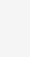<table cellpadding=10 border="0" align=center>
<tr>
<td bgcolor=#f4f4f4><br></td>
</tr>
</table>
